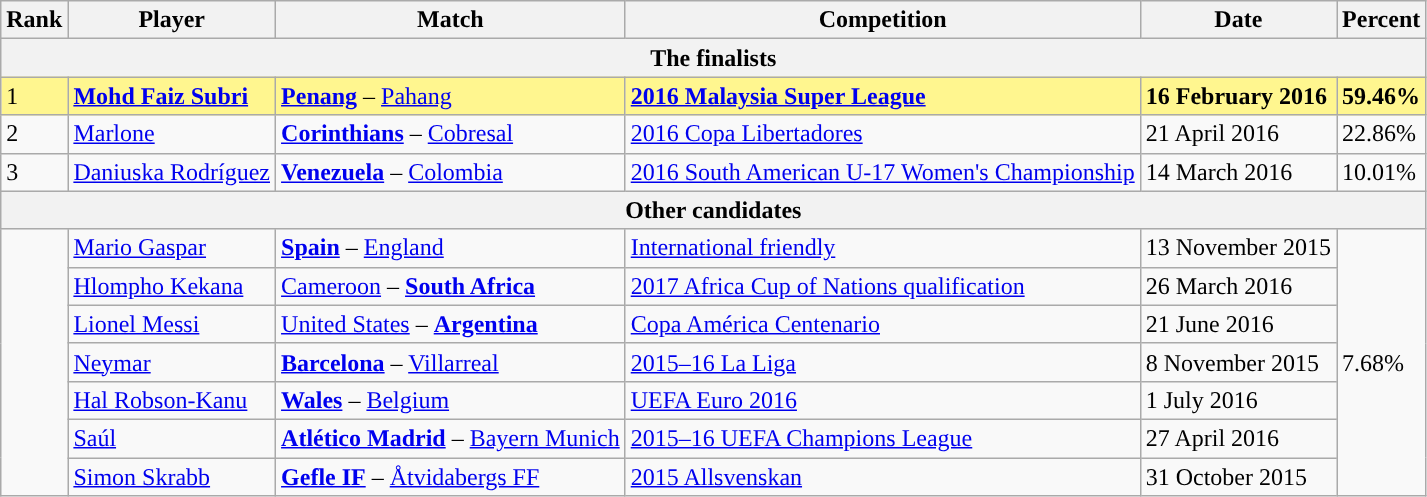<table class="wikitable">
<tr>
<th>Rank</th>
<th>Player</th>
<th>Match</th>
<th>Competition</th>
<th>Date</th>
<th>Percent</th>
</tr>
<tr>
<th colspan="7">The finalists</th>
</tr>
<tr style="background-color: #FFF68F;">
<td>1</td>
<td> <strong><a href='#'>Mohd Faiz Subri</a></strong></td>
<td><strong><a href='#'>Penang</a></strong> – <a href='#'>Pahang</a></td>
<td><strong><a href='#'>2016 Malaysia Super League</a></strong></td>
<td><strong>16 February 2016</strong></td>
<td><strong>59.46%</strong></td>
</tr>
<tr>
<td>2</td>
<td> <a href='#'>Marlone</a></td>
<td><strong><a href='#'>Corinthians</a></strong> – <a href='#'>Cobresal</a></td>
<td><a href='#'>2016 Copa Libertadores</a></td>
<td>21 April 2016</td>
<td>22.86%</td>
</tr>
<tr>
<td>3</td>
<td> <a href='#'>Daniuska Rodríguez</a></td>
<td><strong><a href='#'>Venezuela</a></strong> – <a href='#'>Colombia</a></td>
<td><a href='#'>2016 South American U-17 Women's Championship</a></td>
<td>14 March 2016</td>
<td>10.01%</td>
</tr>
<tr>
<th colspan="7">Other candidates</th>
</tr>
<tr>
<td rowspan="7"></td>
<td> <a href='#'>Mario Gaspar</a></td>
<td><strong><a href='#'>Spain</a></strong> – <a href='#'>England</a></td>
<td><a href='#'>International friendly</a></td>
<td>13 November 2015</td>
<td rowspan="7">7.68%</td>
</tr>
<tr>
<td> <a href='#'>Hlompho Kekana</a></td>
<td><a href='#'>Cameroon</a> – <strong><a href='#'>South Africa</a></strong></td>
<td><a href='#'>2017 Africa Cup of Nations qualification</a></td>
<td>26 March 2016</td>
</tr>
<tr>
<td> <a href='#'>Lionel Messi</a></td>
<td><a href='#'>United States</a> – <strong><a href='#'>Argentina</a></strong></td>
<td><a href='#'>Copa América Centenario</a></td>
<td>21 June 2016</td>
</tr>
<tr>
<td> <a href='#'>Neymar</a></td>
<td><strong><a href='#'>Barcelona</a></strong> – <a href='#'>Villarreal</a></td>
<td><a href='#'>2015–16 La Liga</a></td>
<td>8 November 2015</td>
</tr>
<tr>
<td> <a href='#'>Hal Robson-Kanu</a></td>
<td><strong><a href='#'>Wales</a></strong> – <a href='#'>Belgium</a></td>
<td><a href='#'>UEFA Euro 2016</a></td>
<td>1 July 2016</td>
</tr>
<tr>
<td> <a href='#'>Saúl</a></td>
<td><strong><a href='#'>Atlético Madrid</a></strong> – <a href='#'>Bayern Munich</a></td>
<td><a href='#'>2015–16 UEFA Champions League</a></td>
<td>27 April 2016</td>
</tr>
<tr>
<td> <a href='#'>Simon Skrabb</a></td>
<td><strong><a href='#'>Gefle IF</a></strong> – <a href='#'>Åtvidabergs FF</a></td>
<td><a href='#'>2015 Allsvenskan</a></td>
<td>31 October 2015</td>
</tr>
</table>
